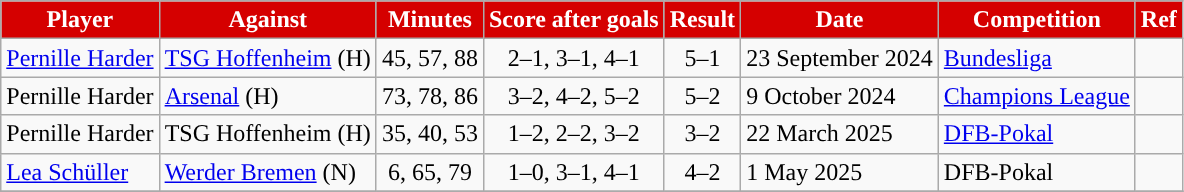<table class="wikitable">
<tr>
<th style="background:#D50000; color:#FFFFFF; ">Player</th>
<th style="background:#D50000; color:#FFFFFF; ">Against</th>
<th style="background:#D50000; color:#FFFFFF; text-align:center; ">Minutes</th>
<th style="background:#D50000; color:#FFFFFF; text-align:center; ">Score after goals</th>
<th style="background:#D50000; color:#FFFFFF; text-align:center; ">Result</th>
<th style="background:#D50000; color:#FFFFFF; ">Date</th>
<th style="background:#D50000; color:#FFFFFF; text-align:center; ">Competition</th>
<th style="background:#D50000; color:#FFFFFF; ">Ref</th>
</tr>
<tr>
<td> <a href='#'>Pernille Harder</a></td>
<td><a href='#'>TSG Hoffenheim</a> (H)</td>
<td style="text-align:center">45, 57, 88</td>
<td style="text-align:center">2–1,  3–1,  4–1</td>
<td style="text-align:center">5–1</td>
<td>23 September 2024</td>
<td><a href='#'>Bundesliga</a></td>
<td></td>
</tr>
<tr>
<td> Pernille Harder</td>
<td><a href='#'>Arsenal</a> (H)</td>
<td style="text-align:center">73, 78, 86</td>
<td style="text-align:center">3–2,  4–2,  5–2</td>
<td style="text-align:center">5–2</td>
<td>9 October 2024</td>
<td><a href='#'>Champions League</a></td>
<td></td>
</tr>
<tr>
<td> Pernille Harder</td>
<td TSG 1899 Hoffenheim (women)>TSG Hoffenheim (H)</td>
<td style="text-align:center">35, 40, 53</td>
<td style="text-align:center">1–2,  2–2,  3–2</td>
<td style="text-align:center">3–2</td>
<td>22 March 2025</td>
<td><a href='#'>DFB-Pokal</a></td>
<td></td>
</tr>
<tr>
<td> <a href='#'>Lea Schüller</a></td>
<td><a href='#'>Werder Bremen</a> (N)</td>
<td style="text-align:center">6, 65, 79</td>
<td style="text-align:center">1–0,  3–1,  4–1</td>
<td style="text-align:center">4–2</td>
<td>1 May 2025</td>
<td>DFB-Pokal</td>
<td></td>
</tr>
<tr>
</tr>
</table>
